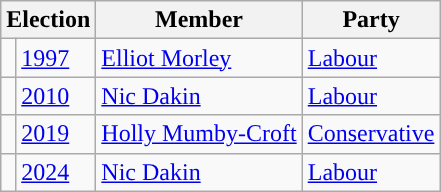<table class="wikitable">
<tr>
<th colspan="2">Election</th>
<th>Member</th>
<th>Party</th>
</tr>
<tr>
<td style="color:inherit;background-color: "></td>
<td><a href='#'>1997</a></td>
<td><a href='#'>Elliot Morley</a></td>
<td><a href='#'>Labour</a></td>
</tr>
<tr>
<td style="color:inherit;background-color: "></td>
<td><a href='#'>2010</a></td>
<td><a href='#'>Nic Dakin</a></td>
<td><a href='#'>Labour</a></td>
</tr>
<tr>
<td style="color:inherit;background-color: "></td>
<td><a href='#'>2019</a></td>
<td><a href='#'>Holly Mumby-Croft</a></td>
<td><a href='#'>Conservative</a></td>
</tr>
<tr>
<td style="color:inherit;background-color: "></td>
<td><a href='#'>2024</a></td>
<td><a href='#'>Nic Dakin</a></td>
<td><a href='#'>Labour</a></td>
</tr>
</table>
